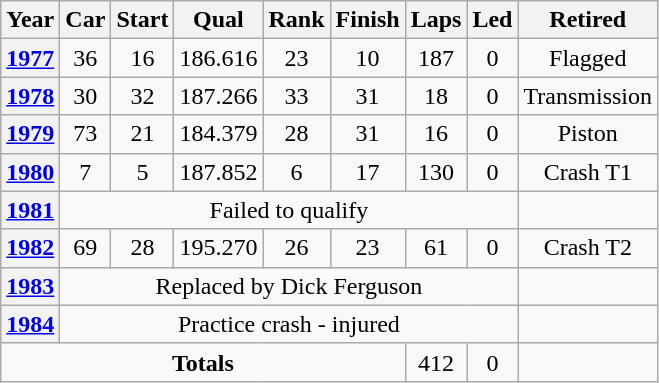<table class="wikitable" style="text-align:center">
<tr>
<th>Year</th>
<th>Car</th>
<th>Start</th>
<th>Qual</th>
<th>Rank</th>
<th>Finish</th>
<th>Laps</th>
<th>Led</th>
<th>Retired</th>
</tr>
<tr>
<th><a href='#'>1977</a></th>
<td>36</td>
<td>16</td>
<td>186.616</td>
<td>23</td>
<td>10</td>
<td>187</td>
<td>0</td>
<td>Flagged</td>
</tr>
<tr>
<th><a href='#'>1978</a></th>
<td>30</td>
<td>32</td>
<td>187.266</td>
<td>33</td>
<td>31</td>
<td>18</td>
<td>0</td>
<td>Transmission</td>
</tr>
<tr>
<th><a href='#'>1979</a></th>
<td>73</td>
<td>21</td>
<td>184.379</td>
<td>28</td>
<td>31</td>
<td>16</td>
<td>0</td>
<td>Piston</td>
</tr>
<tr>
<th><a href='#'>1980</a></th>
<td>7</td>
<td>5</td>
<td>187.852</td>
<td>6</td>
<td>17</td>
<td>130</td>
<td>0</td>
<td>Crash T1</td>
</tr>
<tr>
<th><a href='#'>1981</a></th>
<td colspan=7>Failed to qualify</td>
<td> </td>
</tr>
<tr>
<th><a href='#'>1982</a></th>
<td>69</td>
<td>28</td>
<td>195.270</td>
<td>26</td>
<td>23</td>
<td>61</td>
<td>0</td>
<td>Crash T2</td>
</tr>
<tr>
<th><a href='#'>1983</a></th>
<td colspan=7>Replaced by Dick Ferguson</td>
<td> </td>
</tr>
<tr>
<th><a href='#'>1984</a></th>
<td colspan=7>Practice crash - injured</td>
<td> </td>
</tr>
<tr>
<td colspan=6><strong>Totals</strong></td>
<td>412</td>
<td>0</td>
<td></td>
</tr>
</table>
